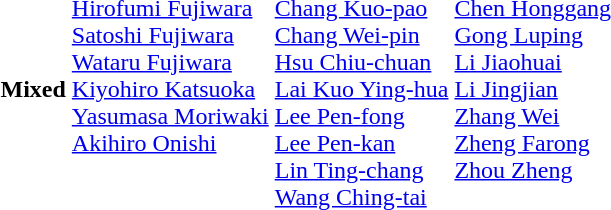<table>
<tr>
<th scope="row">Mixed</th>
<td valign=top><br><a href='#'>Hirofumi Fujiwara</a><br><a href='#'>Satoshi Fujiwara</a><br><a href='#'>Wataru Fujiwara</a><br><a href='#'>Kiyohiro Katsuoka</a><br><a href='#'>Yasumasa Moriwaki</a><br><a href='#'>Akihiro Onishi</a></td>
<td><br><a href='#'>Chang Kuo-pao</a><br><a href='#'>Chang Wei-pin</a><br><a href='#'>Hsu Chiu-chuan</a><br><a href='#'>Lai Kuo Ying-hua</a><br><a href='#'>Lee Pen-fong</a><br><a href='#'>Lee Pen-kan</a><br><a href='#'>Lin Ting-chang</a><br><a href='#'>Wang Ching-tai</a></td>
<td valign=top><br><a href='#'>Chen Honggang</a><br><a href='#'>Gong Luping</a><br><a href='#'>Li Jiaohuai</a><br><a href='#'>Li Jingjian</a><br><a href='#'>Zhang Wei</a><br><a href='#'>Zheng Farong</a><br><a href='#'>Zhou Zheng</a></td>
</tr>
</table>
